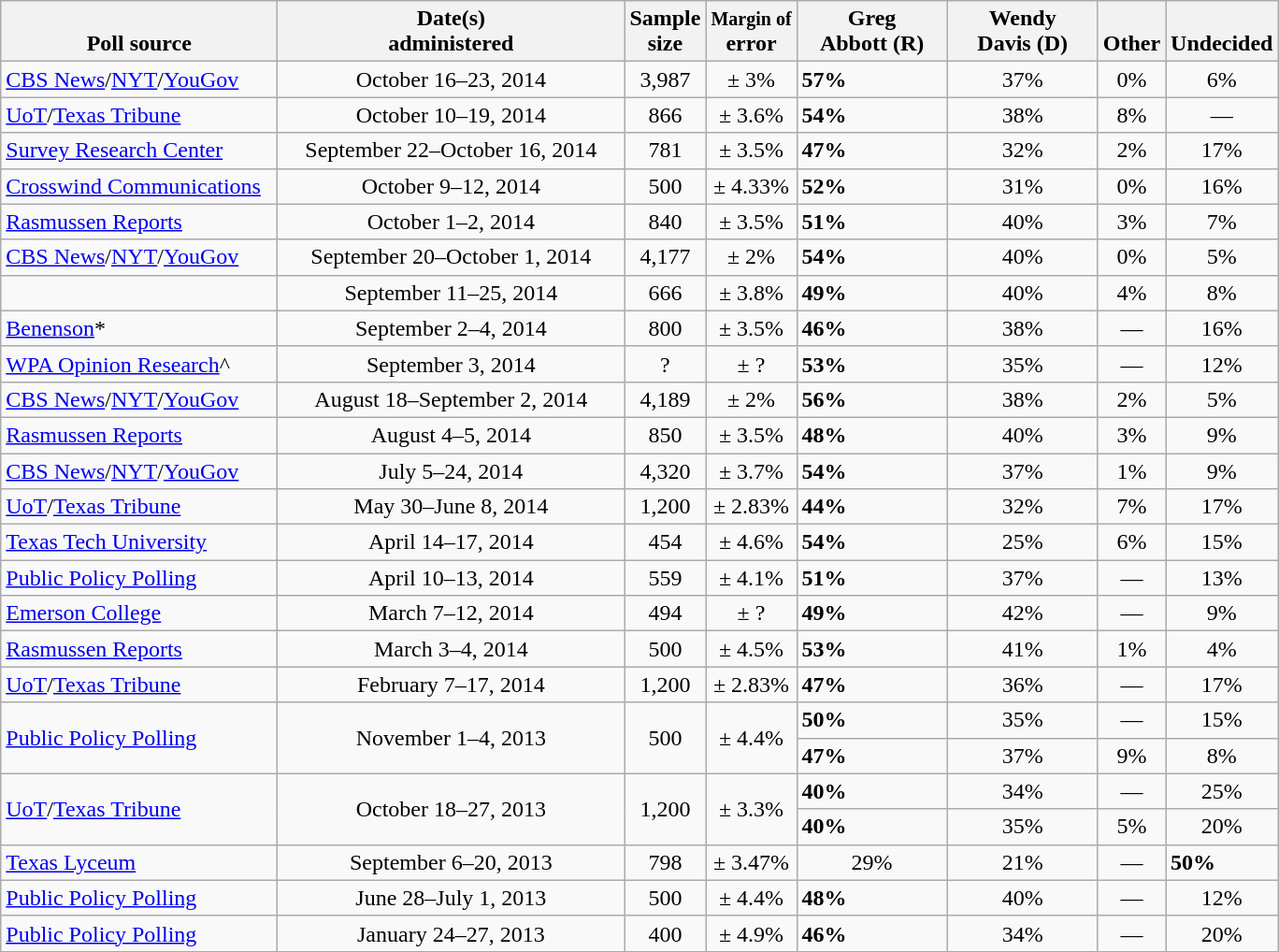<table class="wikitable">
<tr valign= bottom>
<th style="width:190px;">Poll source</th>
<th style="width:240px;">Date(s)<br>administered</th>
<th class=small>Sample<br>size</th>
<th><small>Margin of</small><br>error</th>
<th style="width:100px;">Greg<br>Abbott (R)</th>
<th style="width:100px;">Wendy<br>Davis (D)</th>
<th style="width:40px;">Other</th>
<th style="width:40px;">Undecided</th>
</tr>
<tr>
<td><a href='#'>CBS News</a>/<a href='#'>NYT</a>/<a href='#'>YouGov</a></td>
<td align=center>October 16–23, 2014</td>
<td align=center>3,987</td>
<td align=center>± 3%</td>
<td><strong>57%</strong></td>
<td align=center>37%</td>
<td align=center>0%</td>
<td align=center>6%</td>
</tr>
<tr>
<td><a href='#'>UoT</a>/<a href='#'>Texas Tribune</a></td>
<td align=center>October 10–19, 2014</td>
<td align=center>866</td>
<td align=center>± 3.6%</td>
<td><strong>54%</strong></td>
<td align=center>38%</td>
<td align=center>8%</td>
<td align=center>—</td>
</tr>
<tr>
<td><a href='#'>Survey Research Center</a></td>
<td align=center>September 22–October 16, 2014</td>
<td align=center>781</td>
<td align=center>± 3.5%</td>
<td><strong>47%</strong></td>
<td align=center>32%</td>
<td align=center>2%</td>
<td align=center>17%</td>
</tr>
<tr>
<td><a href='#'>Crosswind Communications</a></td>
<td align=center>October 9–12, 2014</td>
<td align=center>500</td>
<td align=center>± 4.33%</td>
<td><strong>52%</strong></td>
<td align=center>31%</td>
<td align=center>0%</td>
<td align=center>16%</td>
</tr>
<tr>
<td><a href='#'>Rasmussen Reports</a></td>
<td align=center>October 1–2, 2014</td>
<td align=center>840</td>
<td align=center>± 3.5%</td>
<td><strong>51%</strong></td>
<td align=center>40%</td>
<td align=center>3%</td>
<td align=center>7%</td>
</tr>
<tr>
<td><a href='#'>CBS News</a>/<a href='#'>NYT</a>/<a href='#'>YouGov</a></td>
<td align=center>September 20–October 1, 2014</td>
<td align=center>4,177</td>
<td align=center>± 2%</td>
<td><strong>54%</strong></td>
<td align=center>40%</td>
<td align=center>0%</td>
<td align=center>5%</td>
</tr>
<tr>
<td></td>
<td align=center>September 11–25, 2014</td>
<td align=center>666</td>
<td align=center>± 3.8%</td>
<td><strong>49%</strong></td>
<td align=center>40%</td>
<td align=center>4%</td>
<td align=center>8%</td>
</tr>
<tr>
<td><a href='#'>Benenson</a>*</td>
<td align=center>September 2–4, 2014</td>
<td align=center>800</td>
<td align=center>± 3.5%</td>
<td><strong>46%</strong></td>
<td align=center>38%</td>
<td align=center>—</td>
<td align=center>16%</td>
</tr>
<tr>
<td><a href='#'>WPA Opinion Research</a>^</td>
<td align=center>September 3, 2014</td>
<td align=center>?</td>
<td align=center>± ?</td>
<td><strong>53%</strong></td>
<td align=center>35%</td>
<td align=center>—</td>
<td align=center>12%</td>
</tr>
<tr>
<td><a href='#'>CBS News</a>/<a href='#'>NYT</a>/<a href='#'>YouGov</a></td>
<td align=center>August 18–September 2, 2014</td>
<td align=center>4,189</td>
<td align=center>± 2%</td>
<td><strong>56%</strong></td>
<td align=center>38%</td>
<td align=center>2%</td>
<td align=center>5%</td>
</tr>
<tr>
<td><a href='#'>Rasmussen Reports</a></td>
<td align=center>August 4–5, 2014</td>
<td align=center>850</td>
<td align=center>± 3.5%</td>
<td><strong>48%</strong></td>
<td align=center>40%</td>
<td align=center>3%</td>
<td align=center>9%</td>
</tr>
<tr>
<td><a href='#'>CBS News</a>/<a href='#'>NYT</a>/<a href='#'>YouGov</a></td>
<td align=center>July 5–24, 2014</td>
<td align=center>4,320</td>
<td align=center>± 3.7%</td>
<td><strong>54%</strong></td>
<td align=center>37%</td>
<td align=center>1%</td>
<td align=center>9%</td>
</tr>
<tr>
<td><a href='#'>UoT</a>/<a href='#'>Texas Tribune</a></td>
<td align=center>May 30–June 8, 2014</td>
<td align=center>1,200</td>
<td align=center>± 2.83%</td>
<td><strong>44%</strong></td>
<td align=center>32%</td>
<td align=center>7%</td>
<td align=center>17%</td>
</tr>
<tr>
<td><a href='#'>Texas Tech University</a></td>
<td align=center>April 14–17, 2014</td>
<td align=center>454</td>
<td align=center>± 4.6%</td>
<td><strong>54%</strong></td>
<td align=center>25%</td>
<td align=center>6%</td>
<td align=center>15%</td>
</tr>
<tr>
<td><a href='#'>Public Policy Polling</a></td>
<td align=center>April 10–13, 2014</td>
<td align=center>559</td>
<td align=center>± 4.1%</td>
<td><strong>51%</strong></td>
<td align=center>37%</td>
<td align=center>—</td>
<td align=center>13%</td>
</tr>
<tr>
<td><a href='#'>Emerson College</a></td>
<td align=center>March 7–12, 2014</td>
<td align=center>494</td>
<td align=center>± ?</td>
<td><strong>49%</strong></td>
<td align=center>42%</td>
<td align=center>—</td>
<td align=center>9%</td>
</tr>
<tr>
<td><a href='#'>Rasmussen Reports</a></td>
<td align=center>March 3–4, 2014</td>
<td align=center>500</td>
<td align=center>± 4.5%</td>
<td><strong>53%</strong></td>
<td align=center>41%</td>
<td align=center>1%</td>
<td align=center>4%</td>
</tr>
<tr>
<td><a href='#'>UoT</a>/<a href='#'>Texas Tribune</a></td>
<td align=center>February 7–17, 2014</td>
<td align=center>1,200</td>
<td align=center>± 2.83%</td>
<td><strong>47%</strong></td>
<td align=center>36%</td>
<td align=center>—</td>
<td align=center>17%</td>
</tr>
<tr>
<td rowspan=2><a href='#'>Public Policy Polling</a></td>
<td align=center rowspan=2>November 1–4, 2013</td>
<td align=center rowspan=2>500</td>
<td align=center rowspan=2>± 4.4%</td>
<td><strong>50%</strong></td>
<td align=center>35%</td>
<td align=center>—</td>
<td align=center>15%</td>
</tr>
<tr>
<td><strong>47%</strong></td>
<td align=center>37%</td>
<td align=center>9%</td>
<td align=center>8%</td>
</tr>
<tr>
<td rowspan=2><a href='#'>UoT</a>/<a href='#'>Texas Tribune</a></td>
<td align=center rowspan=2>October 18–27, 2013</td>
<td align=center rowspan=2>1,200</td>
<td align=center rowspan=2>± 3.3%</td>
<td><strong>40%</strong></td>
<td align=center>34%</td>
<td align=center>—</td>
<td align=center>25%</td>
</tr>
<tr>
<td><strong>40%</strong></td>
<td align=center>35%</td>
<td align=center>5%</td>
<td align=center>20%</td>
</tr>
<tr>
<td><a href='#'>Texas Lyceum</a></td>
<td align=center>September 6–20, 2013</td>
<td align=center>798</td>
<td align=center>± 3.47%</td>
<td align=center>29%</td>
<td align=center>21%</td>
<td align=center>—</td>
<td><strong>50%</strong></td>
</tr>
<tr>
<td><a href='#'>Public Policy Polling</a></td>
<td align=center>June 28–July 1, 2013</td>
<td align=center>500</td>
<td align=center>± 4.4%</td>
<td><strong>48%</strong></td>
<td align=center>40%</td>
<td align=center>—</td>
<td align=center>12%</td>
</tr>
<tr>
<td><a href='#'>Public Policy Polling</a></td>
<td align=center>January 24–27, 2013</td>
<td align=center>400</td>
<td align=center>± 4.9%</td>
<td><strong>46%</strong></td>
<td align=center>34%</td>
<td align=center>—</td>
<td align=center>20%</td>
</tr>
</table>
